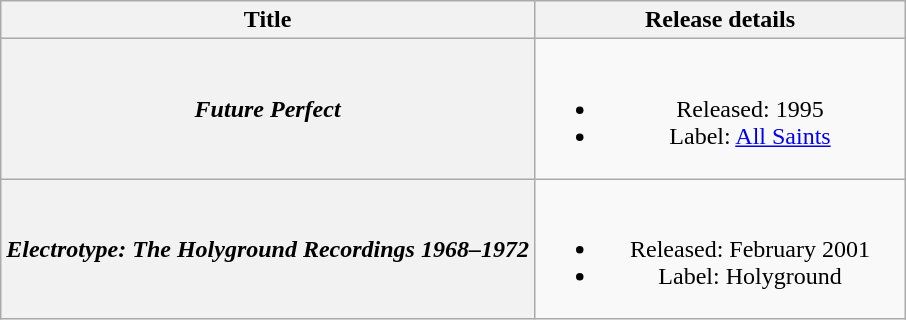<table class="wikitable plainrowheaders" style="text-align:center;">
<tr>
<th scope="col">Title</th>
<th scope="col" style="width:15em;">Release details</th>
</tr>
<tr>
<th scope="row"><em>Future Perfect</em></th>
<td><br><ul><li>Released: 1995</li><li>Label: <a href='#'>All Saints</a></li></ul></td>
</tr>
<tr>
<th scope="row"><em>Electrotype: The Holyground Recordings 1968–1972</em></th>
<td><br><ul><li>Released: February 2001</li><li>Label: Holyground</li></ul></td>
</tr>
</table>
